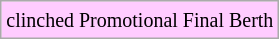<table class="wikitable">
<tr>
<td style="background-color: #ffccff;"><small>clinched Promotional Final Berth</small></td>
</tr>
</table>
